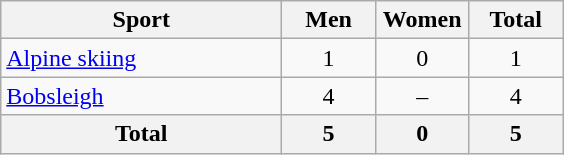<table class="wikitable sortable" style="text-align:center;">
<tr>
<th width=180>Sport</th>
<th width=55>Men</th>
<th width=55>Women</th>
<th width=55>Total</th>
</tr>
<tr>
<td align=left><a href='#'>Alpine skiing</a></td>
<td>1</td>
<td>0</td>
<td>1</td>
</tr>
<tr>
<td align=left><a href='#'>Bobsleigh</a></td>
<td>4</td>
<td>–</td>
<td>4</td>
</tr>
<tr>
<th>Total</th>
<th>5</th>
<th>0</th>
<th>5</th>
</tr>
</table>
